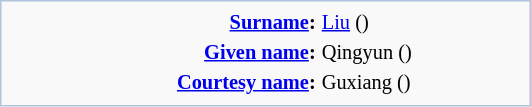<table class="infobox" style="border-color:#B0C4DE; width:26em; font-size:85%">
<tr>
<td align="right"><strong><a href='#'>Surname</a>:</strong></td>
<td><a href='#'>Liu</a> ()</td>
</tr>
<tr>
<td align="right"><strong><a href='#'>Given name</a>: </strong></td>
<td>Qingyun ()</td>
</tr>
<tr>
<td align="right"><strong><a href='#'>Courtesy name</a>:</strong></td>
<td>Guxiang ()</td>
</tr>
<tr>
</tr>
</table>
